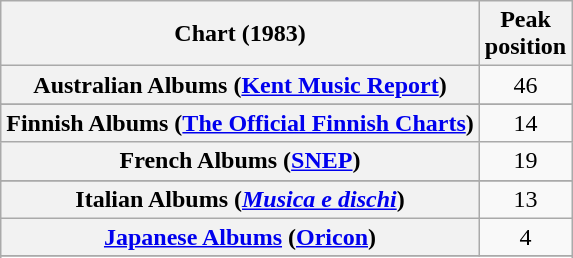<table class="wikitable sortable plainrowheaders">
<tr>
<th>Chart (1983)</th>
<th>Peak<br>position</th>
</tr>
<tr>
<th scope="row">Australian Albums (<a href='#'>Kent Music Report</a>)</th>
<td align="center">46</td>
</tr>
<tr>
</tr>
<tr>
</tr>
<tr>
<th scope="row">Finnish Albums (<a href='#'>The Official Finnish Charts</a>)</th>
<td align="center">14</td>
</tr>
<tr>
<th scope="row">French Albums (<a href='#'>SNEP</a>)</th>
<td align="center">19</td>
</tr>
<tr>
</tr>
<tr>
<th scope="row">Italian Albums (<em><a href='#'>Musica e dischi</a></em>)</th>
<td style="text-align:center;">13</td>
</tr>
<tr>
<th scope="row"><a href='#'>Japanese Albums</a> (<a href='#'>Oricon</a>)</th>
<td align="center">4</td>
</tr>
<tr>
</tr>
<tr>
</tr>
<tr>
</tr>
<tr>
</tr>
<tr>
</tr>
</table>
